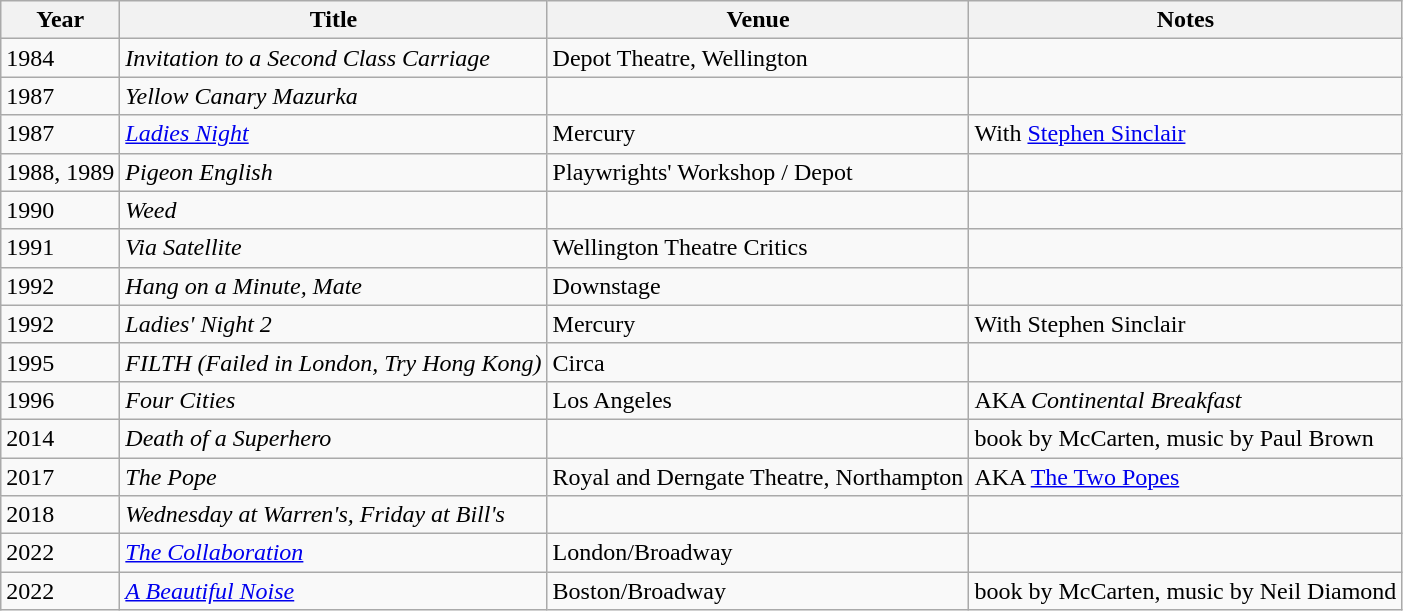<table class="wikitable">
<tr>
<th>Year</th>
<th>Title</th>
<th>Venue</th>
<th>Notes</th>
</tr>
<tr>
<td>1984</td>
<td><em>Invitation to a Second Class Carriage</em></td>
<td>Depot Theatre, Wellington</td>
<td></td>
</tr>
<tr>
<td>1987</td>
<td><em>Yellow Canary Mazurka</em></td>
<td></td>
<td></td>
</tr>
<tr>
<td>1987</td>
<td><em><a href='#'>Ladies Night</a></em></td>
<td>Mercury</td>
<td>With <a href='#'>Stephen Sinclair</a></td>
</tr>
<tr>
<td>1988, 1989</td>
<td><em>Pigeon English</em></td>
<td>Playwrights' Workshop / Depot</td>
<td></td>
</tr>
<tr>
<td>1990</td>
<td><em>Weed</em></td>
<td></td>
<td></td>
</tr>
<tr>
<td>1991</td>
<td><em>Via Satellite</em></td>
<td>Wellington Theatre Critics</td>
<td></td>
</tr>
<tr>
<td>1992</td>
<td><em>Hang on a Minute, Mate</em></td>
<td>Downstage</td>
<td></td>
</tr>
<tr>
<td>1992</td>
<td><em>Ladies' Night 2</em></td>
<td>Mercury</td>
<td>With Stephen Sinclair</td>
</tr>
<tr>
<td>1995</td>
<td><em>FILTH (Failed in London, Try Hong Kong)</em></td>
<td>Circa</td>
<td></td>
</tr>
<tr>
<td>1996</td>
<td><em>Four Cities</em></td>
<td>Los Angeles</td>
<td>AKA <em>Continental Breakfast</em></td>
</tr>
<tr>
<td>2014</td>
<td><em>Death of a Superhero</em></td>
<td></td>
<td>book by McCarten, music by Paul Brown</td>
</tr>
<tr>
<td>2017</td>
<td><em>The Pope</em></td>
<td>Royal and Derngate Theatre, Northampton</td>
<td>AKA <a href='#'>The Two Popes</a></td>
</tr>
<tr>
<td>2018</td>
<td><em>Wednesday at Warren's, Friday at Bill's</em></td>
<td></td>
<td></td>
</tr>
<tr>
<td>2022</td>
<td><em><a href='#'>The Collaboration</a></em></td>
<td>London/Broadway</td>
<td></td>
</tr>
<tr>
<td>2022</td>
<td><em><a href='#'>A Beautiful Noise</a></em></td>
<td>Boston/Broadway</td>
<td>book by McCarten, music by Neil Diamond</td>
</tr>
</table>
